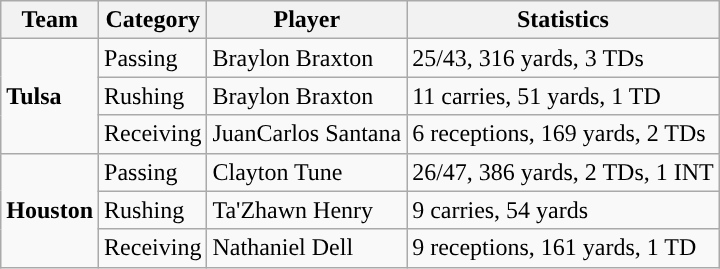<table class="wikitable" style="float: right;">
<tr>
<th>Team</th>
<th>Category</th>
<th>Player</th>
<th>Statistics</th>
</tr>
<tr>
<td rowspan=3><strong>Tulsa</strong></td>
<td>Passing</td>
<td>Braylon Braxton</td>
<td>25/43, 316 yards, 3 TDs</td>
</tr>
<tr>
<td>Rushing</td>
<td>Braylon Braxton</td>
<td>11 carries, 51 yards, 1 TD</td>
</tr>
<tr>
<td>Receiving</td>
<td>JuanCarlos Santana</td>
<td>6 receptions, 169 yards, 2 TDs</td>
</tr>
<tr>
<td rowspan=3><strong>Houston</strong></td>
<td>Passing</td>
<td>Clayton Tune</td>
<td>26/47, 386 yards, 2 TDs, 1 INT</td>
</tr>
<tr>
<td>Rushing</td>
<td>Ta'Zhawn Henry</td>
<td>9 carries, 54 yards</td>
</tr>
<tr>
<td>Receiving</td>
<td>Nathaniel Dell</td>
<td>9 receptions, 161 yards, 1 TD</td>
</tr>
</table>
